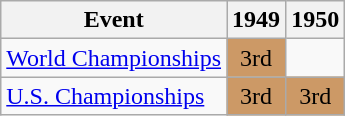<table class="wikitable">
<tr>
<th>Event</th>
<th>1949</th>
<th>1950</th>
</tr>
<tr>
<td><a href='#'>World Championships</a></td>
<td align="center" bgcolor="cc9966">3rd</td>
<td></td>
</tr>
<tr>
<td><a href='#'>U.S. Championships</a></td>
<td align="center" bgcolor="cc9966">3rd</td>
<td align="center" bgcolor="cc9966">3rd</td>
</tr>
</table>
